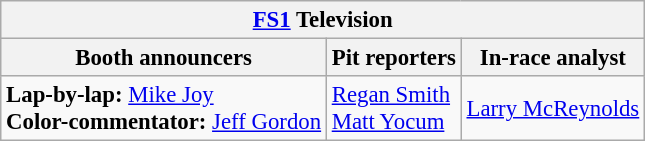<table class="wikitable" style="font-size: 95%;">
<tr>
<th colspan="3"><a href='#'>FS1</a> Television</th>
</tr>
<tr>
<th>Booth announcers</th>
<th>Pit reporters</th>
<th>In-race analyst</th>
</tr>
<tr>
<td><strong>Lap-by-lap:</strong> <a href='#'>Mike Joy</a><br><strong>Color-commentator:</strong> <a href='#'>Jeff Gordon</a></td>
<td><a href='#'>Regan Smith</a><br><a href='#'>Matt Yocum</a></td>
<td><a href='#'>Larry McReynolds</a></td>
</tr>
</table>
